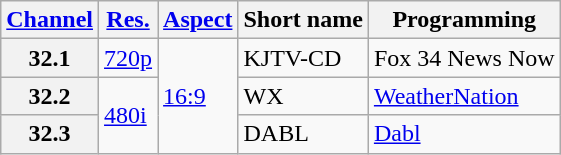<table class="wikitable">
<tr>
<th><a href='#'>Channel</a></th>
<th><a href='#'>Res.</a></th>
<th><a href='#'>Aspect</a></th>
<th>Short name</th>
<th>Programming</th>
</tr>
<tr>
<th scope = "row">32.1</th>
<td><a href='#'>720p</a></td>
<td rowspan=3><a href='#'>16:9</a></td>
<td>KJTV-CD</td>
<td>Fox 34 News Now</td>
</tr>
<tr>
<th scope = "row">32.2</th>
<td rowspan=2><a href='#'>480i</a></td>
<td>WX</td>
<td><a href='#'>WeatherNation</a></td>
</tr>
<tr>
<th scope = "row">32.3</th>
<td>DABL</td>
<td><a href='#'>Dabl</a></td>
</tr>
</table>
